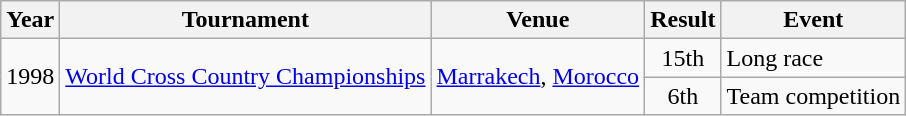<table class=wikitable>
<tr>
<th>Year</th>
<th>Tournament</th>
<th>Venue</th>
<th>Result</th>
<th>Event</th>
</tr>
<tr>
<td rowspan=2>1998</td>
<td rowspan=2><a href='#'>World Cross Country Championships</a></td>
<td rowspan=2><a href='#'>Marrakech</a>, <a href='#'>Morocco</a></td>
<td align="center">15th</td>
<td>Long race</td>
</tr>
<tr>
<td align="center">6th</td>
<td>Team competition</td>
</tr>
</table>
